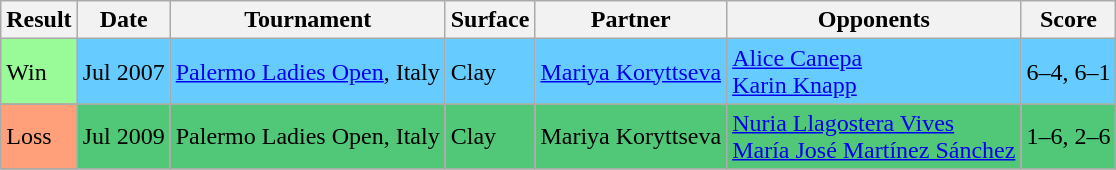<table class="wikitable">
<tr>
<th>Result</th>
<th>Date</th>
<th>Tournament</th>
<th>Surface</th>
<th>Partner</th>
<th>Opponents</th>
<th>Score</th>
</tr>
<tr bgcolor="#66CCFF">
<td style="background:#98fb98;">Win</td>
<td>Jul 2007</td>
<td><a href='#'>Palermo Ladies Open</a>, Italy</td>
<td>Clay</td>
<td> <a href='#'>Mariya Koryttseva</a></td>
<td> <a href='#'>Alice Canepa</a> <br>  <a href='#'>Karin Knapp</a></td>
<td>6–4, 6–1</td>
</tr>
<tr bgcolor="#50C878">
<td style="background:#ffa07a;">Loss</td>
<td>Jul 2009</td>
<td>Palermo Ladies Open, Italy</td>
<td>Clay</td>
<td> Mariya Koryttseva</td>
<td> <a href='#'>Nuria Llagostera Vives</a> <br>  <a href='#'>María José Martínez Sánchez</a></td>
<td>1–6, 2–6</td>
</tr>
</table>
